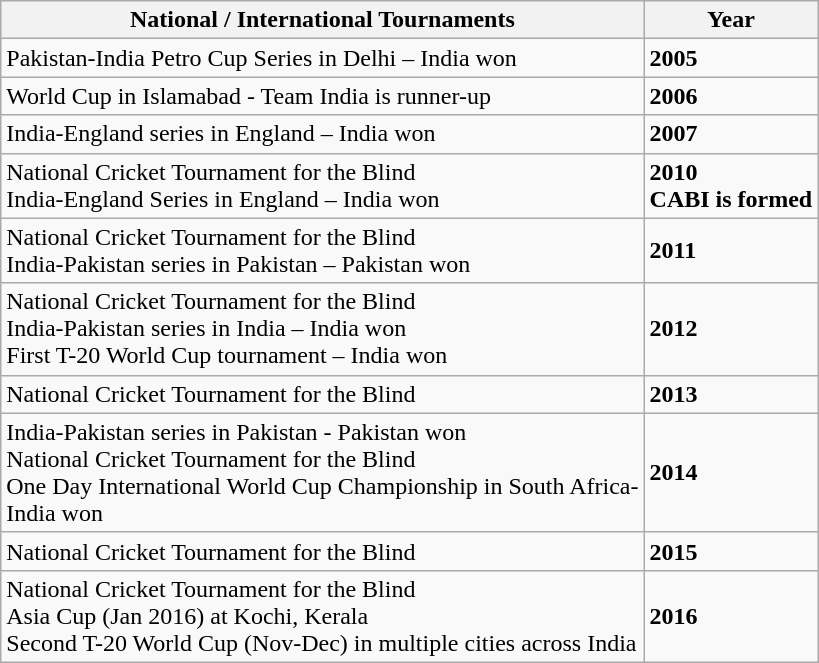<table class="wikitable">
<tr>
<th>National / International Tournaments</th>
<th>Year</th>
</tr>
<tr>
<td>Pakistan-India  Petro Cup Series in Delhi – India won</td>
<td><strong>2005</strong></td>
</tr>
<tr>
<td>World  Cup in Islamabad - Team India is runner-up</td>
<td><strong>2006</strong></td>
</tr>
<tr>
<td>India-England  series in England – India won</td>
<td><strong>2007</strong></td>
</tr>
<tr>
<td>National Cricket Tournament for the Blind<br>India-England Series in England – India won</td>
<td><strong>2010</strong><br><strong>CABI is formed</strong></td>
</tr>
<tr>
<td>National Cricket Tournament for the Blind<br>India-Pakistan series in Pakistan – Pakistan  won</td>
<td><strong>2011</strong></td>
</tr>
<tr>
<td>National Cricket Tournament for the Blind<br>India-Pakistan series in India – India won<br>First  T-20 World Cup tournament – India won</td>
<td><strong>2012</strong></td>
</tr>
<tr>
<td>National Cricket Tournament for the Blind</td>
<td><strong>2013</strong></td>
</tr>
<tr>
<td>India-Pakistan series in Pakistan - Pakistan  won<br>National Cricket Tournament for the Blind<br>One  Day International World Cup Championship in South Africa-<br>India  won</td>
<td><strong>2014</strong></td>
</tr>
<tr>
<td>National Cricket Tournament for the Blind</td>
<td><strong>2015</strong></td>
</tr>
<tr>
<td>National Cricket Tournament for the Blind<br>Asia  Cup (Jan 2016) at Kochi, Kerala<br>Second  T-20 World Cup (Nov-Dec) in multiple cities across India</td>
<td><strong>2016</strong></td>
</tr>
</table>
